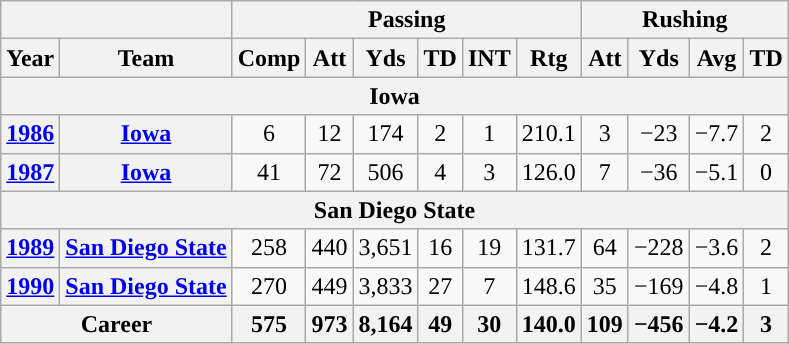<table class="wikitable" style="text-align:center;">
<tr>
<th colspan="2"></th>
<th colspan="6">Passing</th>
<th colspan="4">Rushing</th>
</tr>
<tr>
<th>Year</th>
<th>Team</th>
<th>Comp</th>
<th>Att</th>
<th>Yds</th>
<th>TD</th>
<th>INT</th>
<th>Rtg</th>
<th>Att</th>
<th>Yds</th>
<th>Avg</th>
<th>TD</th>
</tr>
<tr>
<th colspan="12">Iowa</th>
</tr>
<tr>
<th><a href='#'>1986</a></th>
<th><a href='#'>Iowa</a></th>
<td>6</td>
<td>12</td>
<td>174</td>
<td>2</td>
<td>1</td>
<td>210.1</td>
<td>3</td>
<td>−23</td>
<td>−7.7</td>
<td>2</td>
</tr>
<tr>
<th><a href='#'>1987</a></th>
<th><a href='#'>Iowa</a></th>
<td>41</td>
<td>72</td>
<td>506</td>
<td>4</td>
<td>3</td>
<td>126.0</td>
<td>7</td>
<td>−36</td>
<td>−5.1</td>
<td>0</td>
</tr>
<tr>
<th colspan="12">San Diego State</th>
</tr>
<tr>
<th><a href='#'>1989</a></th>
<th><a href='#'>San Diego State</a></th>
<td>258</td>
<td>440</td>
<td>3,651</td>
<td>16</td>
<td>19</td>
<td>131.7</td>
<td>64</td>
<td>−228</td>
<td>−3.6</td>
<td>2</td>
</tr>
<tr>
<th><a href='#'>1990</a></th>
<th><a href='#'>San Diego State</a></th>
<td>270</td>
<td>449</td>
<td>3,833</td>
<td>27</td>
<td>7</td>
<td>148.6</td>
<td>35</td>
<td>−169</td>
<td>−4.8</td>
<td>1</td>
</tr>
<tr style="background:#eee;">
<th colspan=2><strong>Career</strong></th>
<th>575</th>
<th>973</th>
<th>8,164</th>
<th>49</th>
<th>30</th>
<th>140.0</th>
<th>109</th>
<th>−456</th>
<th>−4.2</th>
<th>3</th>
</tr>
</table>
